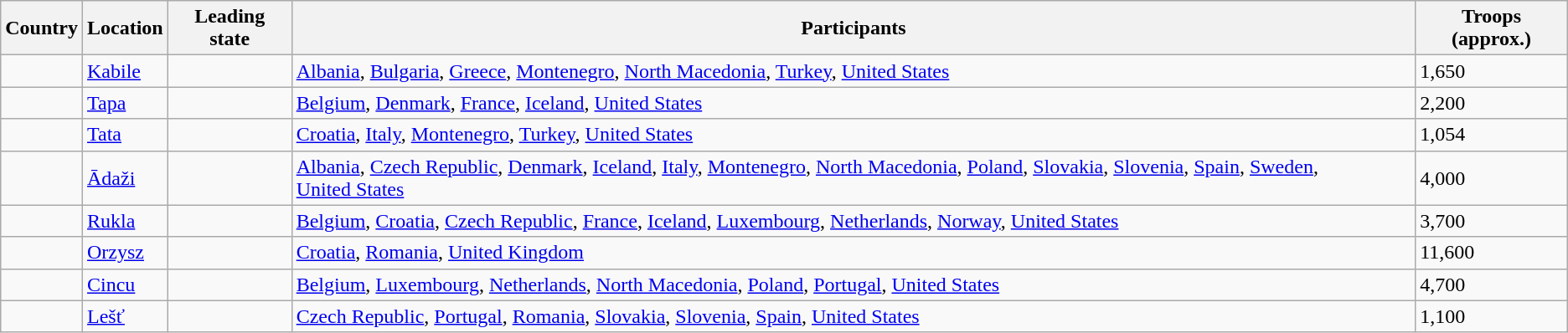<table class="wikitable">
<tr>
<th>Country</th>
<th>Location</th>
<th>Leading state</th>
<th>Participants </th>
<th>Troops (approx.)</th>
</tr>
<tr>
<td></td>
<td><a href='#'>Kabile</a></td>
<td></td>
<td><a href='#'>Albania</a>, <a href='#'>Bulgaria</a>, <a href='#'>Greece</a>, <a href='#'>Montenegro</a>, <a href='#'>North Macedonia</a>, <a href='#'>Turkey</a>, <a href='#'>United States</a></td>
<td>1,650</td>
</tr>
<tr>
<td></td>
<td><a href='#'>Tapa</a></td>
<td></td>
<td><a href='#'>Belgium</a>, <a href='#'>Denmark</a>, <a href='#'>France</a>, <a href='#'>Iceland</a>, <a href='#'>United States</a></td>
<td>2,200</td>
</tr>
<tr>
<td></td>
<td><a href='#'>Tata</a></td>
<td></td>
<td><a href='#'>Croatia</a>, <a href='#'>Italy</a>, <a href='#'>Montenegro</a>, <a href='#'>Turkey</a>, <a href='#'>United States</a></td>
<td>1,054</td>
</tr>
<tr>
<td></td>
<td><a href='#'>Ādaži</a></td>
<td></td>
<td><a href='#'>Albania</a>, <a href='#'>Czech Republic</a>, <a href='#'>Denmark</a>, <a href='#'>Iceland</a>, <a href='#'>Italy</a>, <a href='#'>Montenegro</a>, <a href='#'>North Macedonia</a>, <a href='#'>Poland</a>, <a href='#'>Slovakia</a>, <a href='#'>Slovenia</a>, <a href='#'>Spain</a>, <a href='#'>Sweden</a>, <a href='#'>United States</a></td>
<td>4,000</td>
</tr>
<tr>
<td></td>
<td><a href='#'>Rukla</a></td>
<td></td>
<td><a href='#'>Belgium</a>, <a href='#'>Croatia</a>, <a href='#'>Czech Republic</a>, <a href='#'>France</a>, <a href='#'>Iceland</a>, <a href='#'>Luxembourg</a>, <a href='#'>Netherlands</a>, <a href='#'>Norway</a>, <a href='#'>United States</a></td>
<td>3,700</td>
</tr>
<tr>
<td></td>
<td><a href='#'>Orzysz</a></td>
<td></td>
<td><a href='#'>Croatia</a>, <a href='#'>Romania</a>, <a href='#'>United Kingdom</a></td>
<td>11,600</td>
</tr>
<tr>
<td></td>
<td><a href='#'>Cincu</a></td>
<td></td>
<td><a href='#'>Belgium</a>, <a href='#'>Luxembourg</a>, <a href='#'>Netherlands</a>, <a href='#'>North Macedonia</a>, <a href='#'>Poland</a>, <a href='#'>Portugal</a>, <a href='#'>United States</a></td>
<td>4,700</td>
</tr>
<tr>
<td></td>
<td><a href='#'>Lešť</a></td>
<td></td>
<td><a href='#'>Czech Republic</a>, <a href='#'>Portugal</a>, <a href='#'>Romania</a>, <a href='#'>Slovakia</a>, <a href='#'>Slovenia</a>, <a href='#'>Spain</a>, <a href='#'>United States</a></td>
<td>1,100</td>
</tr>
</table>
